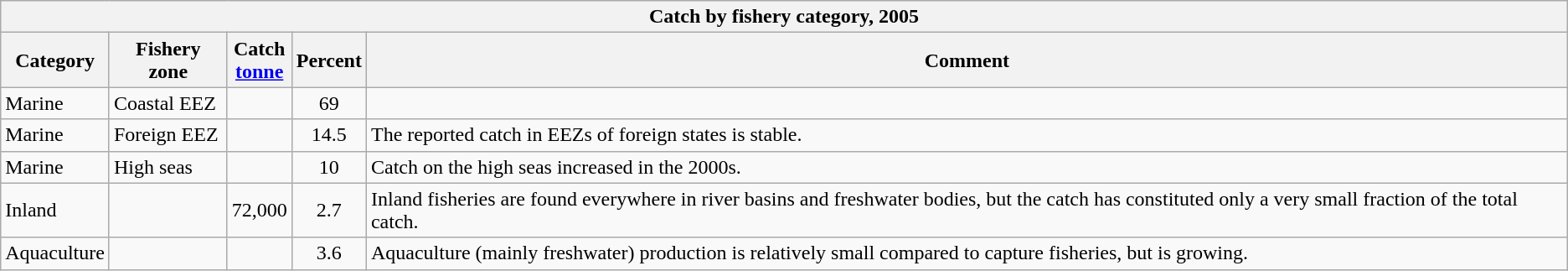<table class="wikitable collapsible collapsed">
<tr>
<th colspan=5 style="text-align:center" width="580px"><strong>Catch by fishery category, 2005</strong></th>
</tr>
<tr>
<th>Category</th>
<th>Fishery zone</th>
<th>Catch<br><a href='#'>tonne</a></th>
<th>Percent</th>
<th>Comment</th>
</tr>
<tr>
<td>Marine</td>
<td>Coastal EEZ</td>
<td></td>
<td style="text-align:center">69</td>
<td></td>
</tr>
<tr>
<td>Marine</td>
<td>Foreign EEZ</td>
<td></td>
<td style="text-align:center">14.5</td>
<td>The reported catch in EEZs of foreign states is stable.</td>
</tr>
<tr>
<td>Marine</td>
<td>High seas</td>
<td></td>
<td style="text-align:center">10</td>
<td>Catch on the high seas increased in the 2000s.</td>
</tr>
<tr>
<td>Inland</td>
<td></td>
<td>72,000</td>
<td style="text-align:center">2.7</td>
<td>Inland fisheries are found everywhere in river basins and freshwater bodies, but the catch has constituted only a very small fraction of the total catch.</td>
</tr>
<tr>
<td>Aquaculture</td>
<td></td>
<td></td>
<td style="text-align:center">3.6</td>
<td>Aquaculture (mainly freshwater) production is relatively small compared to capture fisheries, but is growing.</td>
</tr>
</table>
